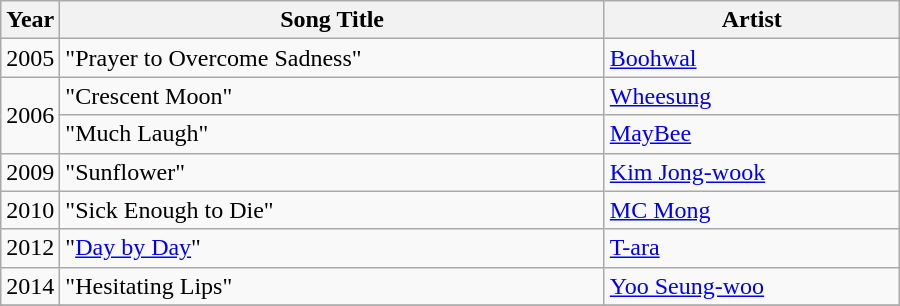<table class="wikitable" style="width:600px">
<tr>
<th width=10>Year</th>
<th>Song Title</th>
<th>Artist</th>
</tr>
<tr>
<td>2005</td>
<td>"Prayer to Overcome Sadness" </td>
<td><a href='#'>Boohwal</a></td>
</tr>
<tr>
<td rowspan=2>2006</td>
<td>"Crescent Moon" </td>
<td><a href='#'>Wheesung</a></td>
</tr>
<tr>
<td>"Much Laugh" </td>
<td><a href='#'>MayBee</a></td>
</tr>
<tr>
<td>2009</td>
<td>"Sunflower" </td>
<td><a href='#'>Kim Jong-wook</a></td>
</tr>
<tr>
<td>2010</td>
<td>"Sick Enough to Die" </td>
<td><a href='#'>MC Mong</a></td>
</tr>
<tr>
<td>2012</td>
<td>"<a href='#'>Day by Day</a>"</td>
<td><a href='#'>T-ara</a></td>
</tr>
<tr>
<td>2014</td>
<td>"Hesitating Lips" </td>
<td><a href='#'>Yoo Seung-woo</a></td>
</tr>
<tr>
</tr>
</table>
